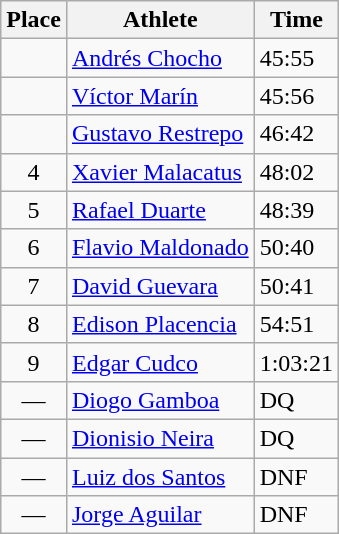<table class=wikitable>
<tr>
<th>Place</th>
<th>Athlete</th>
<th>Time</th>
</tr>
<tr>
<td align=center></td>
<td><a href='#'>Andrés Chocho</a> </td>
<td>45:55</td>
</tr>
<tr>
<td align=center></td>
<td><a href='#'>Víctor Marín</a> </td>
<td>45:56</td>
</tr>
<tr>
<td align=center></td>
<td><a href='#'>Gustavo Restrepo</a> </td>
<td>46:42</td>
</tr>
<tr>
<td align=center>4</td>
<td><a href='#'>Xavier Malacatus</a> </td>
<td>48:02</td>
</tr>
<tr>
<td align=center>5</td>
<td><a href='#'>Rafael Duarte</a> </td>
<td>48:39</td>
</tr>
<tr>
<td align=center>6</td>
<td><a href='#'>Flavio Maldonado</a> </td>
<td>50:40</td>
</tr>
<tr>
<td align=center>7</td>
<td><a href='#'>David Guevara</a> </td>
<td>50:41</td>
</tr>
<tr>
<td align=center>8</td>
<td><a href='#'>Edison Placencia</a> </td>
<td>54:51</td>
</tr>
<tr>
<td align=center>9</td>
<td><a href='#'>Edgar Cudco</a> </td>
<td>1:03:21</td>
</tr>
<tr>
<td align=center>—</td>
<td><a href='#'>Diogo Gamboa</a> </td>
<td>DQ</td>
</tr>
<tr>
<td align=center>—</td>
<td><a href='#'>Dionisio Neira</a> </td>
<td>DQ</td>
</tr>
<tr>
<td align=center>—</td>
<td><a href='#'>Luiz dos Santos</a> </td>
<td>DNF</td>
</tr>
<tr>
<td align=center>—</td>
<td><a href='#'>Jorge Aguilar</a> </td>
<td>DNF</td>
</tr>
</table>
